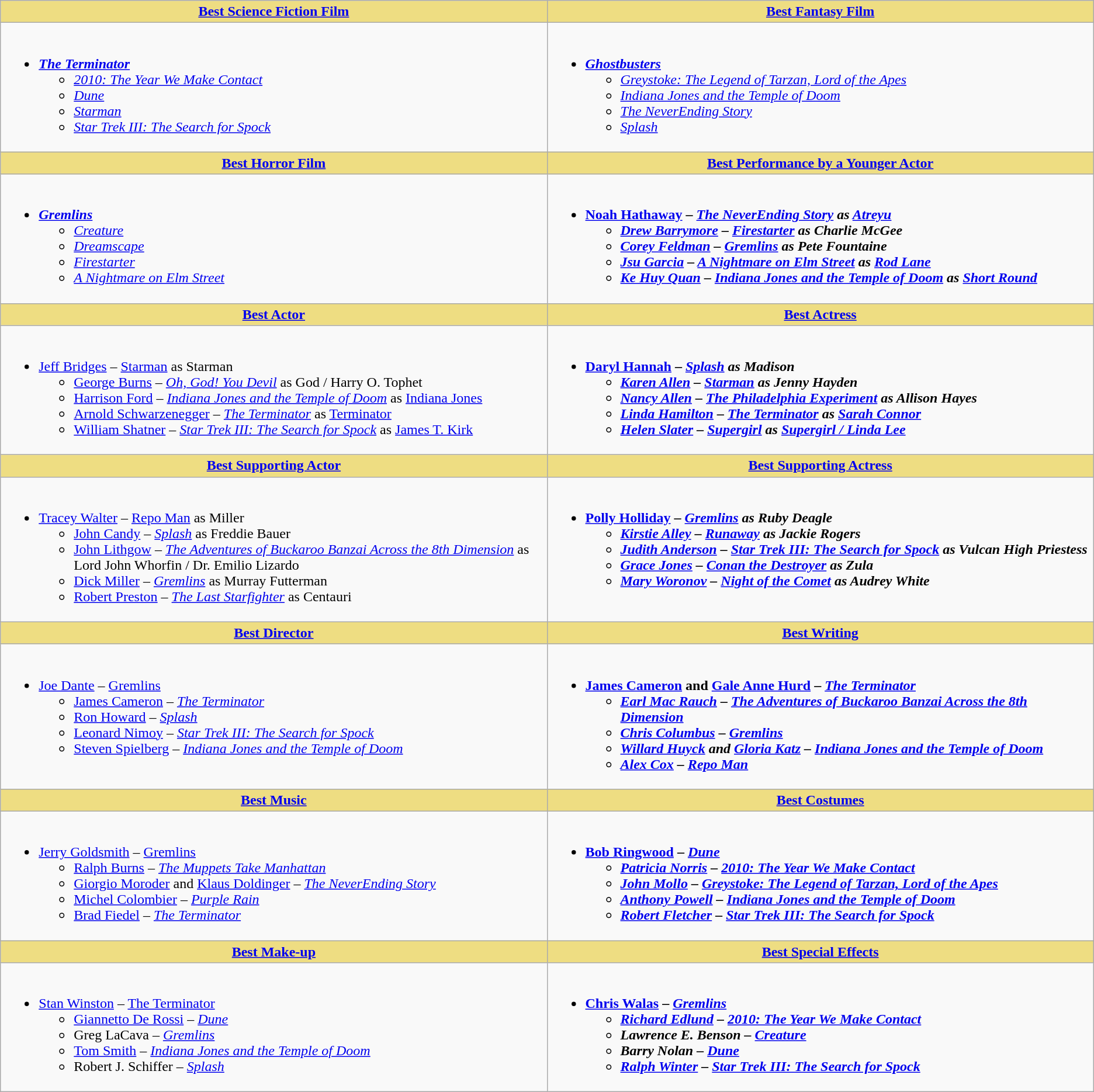<table class=wikitable>
<tr>
<th style="background:#EEDD82; width:50%"><a href='#'>Best Science Fiction Film</a></th>
<th style="background:#EEDD82; width:50%"><a href='#'>Best Fantasy Film</a></th>
</tr>
<tr>
<td valign="top"><br><ul><li><strong><em><a href='#'>The Terminator</a></em></strong><ul><li><em><a href='#'>2010: The Year We Make Contact</a></em></li><li><em><a href='#'>Dune</a></em></li><li><em><a href='#'>Starman</a></em></li><li><em><a href='#'>Star Trek III: The Search for Spock</a></em></li></ul></li></ul></td>
<td valign="top"><br><ul><li><strong><em><a href='#'>Ghostbusters</a></em></strong><ul><li><em><a href='#'>Greystoke: The Legend of Tarzan, Lord of the Apes</a></em></li><li><em><a href='#'>Indiana Jones and the Temple of Doom</a></em></li><li><em><a href='#'>The NeverEnding Story</a></em></li><li><em><a href='#'>Splash</a></em></li></ul></li></ul></td>
</tr>
<tr>
<th style="background:#EEDD82; width:50%"><a href='#'>Best Horror Film</a></th>
<th style="background:#EEDD82; width:50%"><a href='#'>Best Performance by a Younger Actor</a></th>
</tr>
<tr>
<td valign="top"><br><ul><li><strong><em><a href='#'>Gremlins</a></em></strong><ul><li><em><a href='#'>Creature</a></em></li><li><em><a href='#'>Dreamscape</a></em></li><li><em><a href='#'>Firestarter</a></em></li><li><em><a href='#'>A Nightmare on Elm Street</a></em></li></ul></li></ul></td>
<td valign="top"><br><ul><li><strong><a href='#'>Noah Hathaway</a> – <em><a href='#'>The NeverEnding Story</a><strong><em> as <a href='#'>Atreyu</a><ul><li><a href='#'>Drew Barrymore</a> – </em><a href='#'>Firestarter</a><em> as Charlie McGee</li><li><a href='#'>Corey Feldman</a> – </em><a href='#'>Gremlins</a><em> as Pete Fountaine</li><li><a href='#'>Jsu Garcia</a> – </em><a href='#'>A Nightmare on Elm Street</a><em> as <a href='#'>Rod Lane</a></li><li><a href='#'>Ke Huy Quan</a> – </em><a href='#'>Indiana Jones and the Temple of Doom</a><em> as <a href='#'>Short Round</a></li></ul></li></ul></td>
</tr>
<tr>
<th style="background:#EEDD82; width:50%"><a href='#'>Best Actor</a></th>
<th style="background:#EEDD82; width:50%"><a href='#'>Best Actress</a></th>
</tr>
<tr>
<td valign="top"><br><ul><li></strong><a href='#'>Jeff Bridges</a> – </em><a href='#'>Starman</a></em></strong> as Starman<ul><li><a href='#'>George Burns</a> – <em><a href='#'>Oh, God! You Devil</a></em> as God / Harry O. Tophet</li><li><a href='#'>Harrison Ford</a> – <em><a href='#'>Indiana Jones and the Temple of Doom</a></em> as <a href='#'>Indiana Jones</a></li><li><a href='#'>Arnold Schwarzenegger</a> – <em><a href='#'>The Terminator</a></em> as <a href='#'>Terminator</a></li><li><a href='#'>William Shatner</a> – <em><a href='#'>Star Trek III: The Search for Spock</a></em> as <a href='#'>James T. Kirk</a></li></ul></li></ul></td>
<td valign="top"><br><ul><li><strong><a href='#'>Daryl Hannah</a> – <em><a href='#'>Splash</a><strong><em> as Madison<ul><li><a href='#'>Karen Allen</a> – </em><a href='#'>Starman</a><em> as Jenny Hayden</li><li><a href='#'>Nancy Allen</a> – </em><a href='#'>The Philadelphia Experiment</a><em> as Allison Hayes</li><li><a href='#'>Linda Hamilton</a> – </em><a href='#'>The Terminator</a><em> as <a href='#'>Sarah Connor</a></li><li><a href='#'>Helen Slater</a> – </em><a href='#'>Supergirl</a><em> as <a href='#'>Supergirl / Linda Lee</a></li></ul></li></ul></td>
</tr>
<tr>
<th style="background:#EEDD82; width:50%"><a href='#'>Best Supporting Actor</a></th>
<th style="background:#EEDD82; width:50%"><a href='#'>Best Supporting Actress</a></th>
</tr>
<tr>
<td valign="top"><br><ul><li></strong><a href='#'>Tracey Walter</a> – </em><a href='#'>Repo Man</a></em></strong> as Miller<ul><li><a href='#'>John Candy</a> – <em><a href='#'>Splash</a></em> as Freddie Bauer</li><li><a href='#'>John Lithgow</a> – <em><a href='#'>The Adventures of Buckaroo Banzai Across the 8th Dimension</a></em> as Lord John Whorfin / Dr. Emilio Lizardo</li><li><a href='#'>Dick Miller</a> – <em><a href='#'>Gremlins</a></em> as Murray Futterman</li><li><a href='#'>Robert Preston</a> – <em><a href='#'>The Last Starfighter</a></em> as Centauri</li></ul></li></ul></td>
<td valign="top"><br><ul><li><strong><a href='#'>Polly Holliday</a> – <em><a href='#'>Gremlins</a><strong><em> as Ruby Deagle<ul><li><a href='#'>Kirstie Alley</a> – </em><a href='#'>Runaway</a><em> as Jackie Rogers</li><li><a href='#'>Judith Anderson</a> – </em><a href='#'>Star Trek III: The Search for Spock</a><em> as Vulcan High Priestess</li><li><a href='#'>Grace Jones</a> – </em><a href='#'>Conan the Destroyer</a><em> as Zula</li><li><a href='#'>Mary Woronov</a> – </em><a href='#'>Night of the Comet</a><em> as Audrey White</li></ul></li></ul></td>
</tr>
<tr>
<th style="background:#EEDD82; width:50%"><a href='#'>Best Director</a></th>
<th style="background:#EEDD82; width:50%"><a href='#'>Best Writing</a></th>
</tr>
<tr>
<td valign="top"><br><ul><li></strong><a href='#'>Joe Dante</a> – </em><a href='#'>Gremlins</a></em></strong><ul><li><a href='#'>James Cameron</a> – <em><a href='#'>The Terminator</a></em></li><li><a href='#'>Ron Howard</a> – <em><a href='#'>Splash</a></em></li><li><a href='#'>Leonard Nimoy</a> – <em><a href='#'>Star Trek III: The Search for Spock</a></em></li><li><a href='#'>Steven Spielberg</a> – <em><a href='#'>Indiana Jones and the Temple of Doom</a></em></li></ul></li></ul></td>
<td valign="top"><br><ul><li><strong><a href='#'>James Cameron</a> and <a href='#'>Gale Anne Hurd</a> – <em><a href='#'>The Terminator</a><strong><em><ul><li><a href='#'>Earl Mac Rauch</a> – </em><a href='#'>The Adventures of Buckaroo Banzai Across the 8th Dimension</a><em></li><li><a href='#'>Chris Columbus</a> – </em><a href='#'>Gremlins</a><em></li><li><a href='#'>Willard Huyck</a> and <a href='#'>Gloria Katz</a> – </em><a href='#'>Indiana Jones and the Temple of Doom</a><em></li><li><a href='#'>Alex Cox</a> – </em><a href='#'>Repo Man</a><em></li></ul></li></ul></td>
</tr>
<tr>
<th style="background:#EEDD82; width:50%"><a href='#'>Best Music</a></th>
<th style="background:#EEDD82; width:50%"><a href='#'>Best Costumes</a></th>
</tr>
<tr>
<td valign="top"><br><ul><li></strong><a href='#'>Jerry Goldsmith</a> – </em><a href='#'>Gremlins</a></em></strong><ul><li><a href='#'>Ralph Burns</a> – <em><a href='#'>The Muppets Take Manhattan</a></em></li><li><a href='#'>Giorgio Moroder</a> and <a href='#'>Klaus Doldinger</a> – <em><a href='#'>The NeverEnding Story</a></em></li><li><a href='#'>Michel Colombier</a> – <em><a href='#'>Purple Rain</a></em></li><li><a href='#'>Brad Fiedel</a> – <em><a href='#'>The Terminator</a></em></li></ul></li></ul></td>
<td valign="top"><br><ul><li><strong><a href='#'>Bob Ringwood</a> – <em><a href='#'>Dune</a><strong><em><ul><li><a href='#'>Patricia Norris</a> – </em><a href='#'>2010: The Year We Make Contact</a><em></li><li><a href='#'>John Mollo</a> – </em><a href='#'>Greystoke: The Legend of Tarzan, Lord of the Apes</a><em></li><li><a href='#'>Anthony Powell</a> – </em><a href='#'>Indiana Jones and the Temple of Doom</a><em></li><li><a href='#'>Robert Fletcher</a> – </em><a href='#'>Star Trek III: The Search for Spock</a><em></li></ul></li></ul></td>
</tr>
<tr>
<th style="background:#EEDD82; width:50%"><a href='#'>Best Make-up</a></th>
<th style="background:#EEDD82; width:50%"><a href='#'>Best Special Effects</a></th>
</tr>
<tr>
<td valign="top"><br><ul><li></strong><a href='#'>Stan Winston</a> – </em><a href='#'>The Terminator</a></em></strong><ul><li><a href='#'>Giannetto De Rossi</a> – <em><a href='#'>Dune</a></em></li><li>Greg LaCava – <em><a href='#'>Gremlins</a></em></li><li><a href='#'>Tom Smith</a> – <em><a href='#'>Indiana Jones and the Temple of Doom</a></em></li><li>Robert J. Schiffer – <em><a href='#'>Splash</a></em></li></ul></li></ul></td>
<td valign="top"><br><ul><li><strong><a href='#'>Chris Walas</a> – <em><a href='#'>Gremlins</a><strong><em><ul><li><a href='#'>Richard Edlund</a> – </em><a href='#'>2010: The Year We Make Contact</a><em></li><li>Lawrence E. Benson – </em><a href='#'>Creature</a><em></li><li>Barry Nolan – </em><a href='#'>Dune</a><em></li><li><a href='#'>Ralph Winter</a> – </em><a href='#'>Star Trek III: The Search for Spock</a><em></li></ul></li></ul></td>
</tr>
</table>
